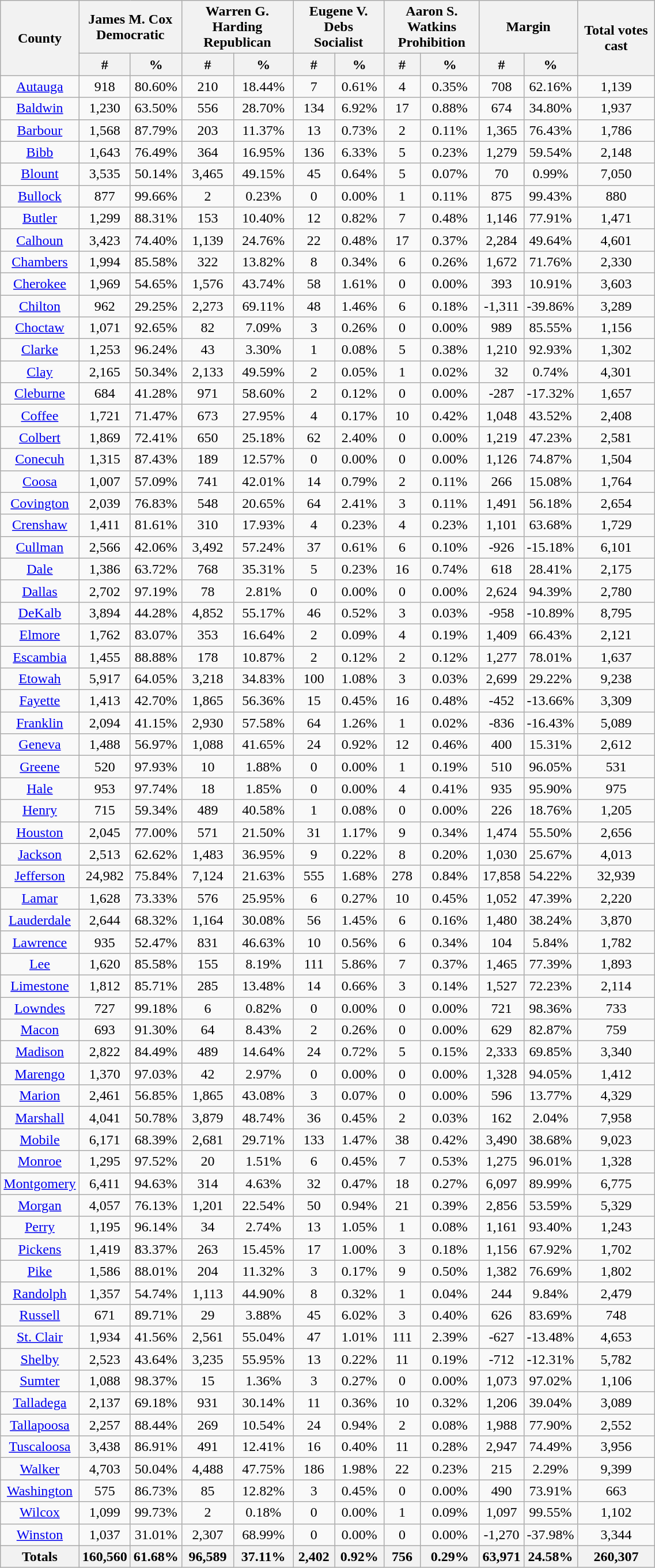<table width="60%"  class="wikitable sortable" style="text-align:center">
<tr>
<th style="text-align:center;" rowspan="2">County</th>
<th style="text-align:center;" colspan="2">James M. Cox<br>Democratic</th>
<th style="text-align:center;" colspan="2">Warren G. Harding<br>Republican</th>
<th style="text-align:center;" colspan="2">Eugene V. Debs<br>Socialist</th>
<th style="text-align:center;" colspan="2">Aaron S. Watkins<br>Prohibition</th>
<th style="text-align:center;" colspan="2">Margin</th>
<th style="text-align:center;" rowspan="2">Total votes cast</th>
</tr>
<tr>
<th style="text-align:center;" data-sort-type="number">#</th>
<th style="text-align:center;" data-sort-type="number">%</th>
<th style="text-align:center;" data-sort-type="number">#</th>
<th style="text-align:center;" data-sort-type="number">%</th>
<th style="text-align:center;" data-sort-type="number">#</th>
<th style="text-align:center;" data-sort-type="number">%</th>
<th style="text-align:center;" data-sort-type="number">#</th>
<th style="text-align:center;" data-sort-type="number">%</th>
<th style="text-align:center;" data-sort-type="number">#</th>
<th style="text-align:center;" data-sort-type="number">%</th>
</tr>
<tr style="text-align:center;">
<td><a href='#'>Autauga</a></td>
<td>918</td>
<td>80.60%</td>
<td>210</td>
<td>18.44%</td>
<td>7</td>
<td>0.61%</td>
<td>4</td>
<td>0.35%</td>
<td>708</td>
<td>62.16%</td>
<td>1,139</td>
</tr>
<tr style="text-align:center;">
<td><a href='#'>Baldwin</a></td>
<td>1,230</td>
<td>63.50%</td>
<td>556</td>
<td>28.70%</td>
<td>134</td>
<td>6.92%</td>
<td>17</td>
<td>0.88%</td>
<td>674</td>
<td>34.80%</td>
<td>1,937</td>
</tr>
<tr style="text-align:center;">
<td><a href='#'>Barbour</a></td>
<td>1,568</td>
<td>87.79%</td>
<td>203</td>
<td>11.37%</td>
<td>13</td>
<td>0.73%</td>
<td>2</td>
<td>0.11%</td>
<td>1,365</td>
<td>76.43%</td>
<td>1,786</td>
</tr>
<tr style="text-align:center;">
<td><a href='#'>Bibb</a></td>
<td>1,643</td>
<td>76.49%</td>
<td>364</td>
<td>16.95%</td>
<td>136</td>
<td>6.33%</td>
<td>5</td>
<td>0.23%</td>
<td>1,279</td>
<td>59.54%</td>
<td>2,148</td>
</tr>
<tr style="text-align:center;">
<td><a href='#'>Blount</a></td>
<td>3,535</td>
<td>50.14%</td>
<td>3,465</td>
<td>49.15%</td>
<td>45</td>
<td>0.64%</td>
<td>5</td>
<td>0.07%</td>
<td>70</td>
<td>0.99%</td>
<td>7,050</td>
</tr>
<tr style="text-align:center;">
<td><a href='#'>Bullock</a></td>
<td>877</td>
<td>99.66%</td>
<td>2</td>
<td>0.23%</td>
<td>0</td>
<td>0.00%</td>
<td>1</td>
<td>0.11%</td>
<td>875</td>
<td>99.43%</td>
<td>880</td>
</tr>
<tr style="text-align:center;">
<td><a href='#'>Butler</a></td>
<td>1,299</td>
<td>88.31%</td>
<td>153</td>
<td>10.40%</td>
<td>12</td>
<td>0.82%</td>
<td>7</td>
<td>0.48%</td>
<td>1,146</td>
<td>77.91%</td>
<td>1,471</td>
</tr>
<tr style="text-align:center;">
<td><a href='#'>Calhoun</a></td>
<td>3,423</td>
<td>74.40%</td>
<td>1,139</td>
<td>24.76%</td>
<td>22</td>
<td>0.48%</td>
<td>17</td>
<td>0.37%</td>
<td>2,284</td>
<td>49.64%</td>
<td>4,601</td>
</tr>
<tr style="text-align:center;">
<td><a href='#'>Chambers</a></td>
<td>1,994</td>
<td>85.58%</td>
<td>322</td>
<td>13.82%</td>
<td>8</td>
<td>0.34%</td>
<td>6</td>
<td>0.26%</td>
<td>1,672</td>
<td>71.76%</td>
<td>2,330</td>
</tr>
<tr style="text-align:center;">
<td><a href='#'>Cherokee</a></td>
<td>1,969</td>
<td>54.65%</td>
<td>1,576</td>
<td>43.74%</td>
<td>58</td>
<td>1.61%</td>
<td>0</td>
<td>0.00%</td>
<td>393</td>
<td>10.91%</td>
<td>3,603</td>
</tr>
<tr style="text-align:center;">
<td><a href='#'>Chilton</a></td>
<td>962</td>
<td>29.25%</td>
<td>2,273</td>
<td>69.11%</td>
<td>48</td>
<td>1.46%</td>
<td>6</td>
<td>0.18%</td>
<td>-1,311</td>
<td>-39.86%</td>
<td>3,289</td>
</tr>
<tr style="text-align:center;">
<td><a href='#'>Choctaw</a></td>
<td>1,071</td>
<td>92.65%</td>
<td>82</td>
<td>7.09%</td>
<td>3</td>
<td>0.26%</td>
<td>0</td>
<td>0.00%</td>
<td>989</td>
<td>85.55%</td>
<td>1,156</td>
</tr>
<tr style="text-align:center;">
<td><a href='#'>Clarke</a></td>
<td>1,253</td>
<td>96.24%</td>
<td>43</td>
<td>3.30%</td>
<td>1</td>
<td>0.08%</td>
<td>5</td>
<td>0.38%</td>
<td>1,210</td>
<td>92.93%</td>
<td>1,302</td>
</tr>
<tr style="text-align:center;">
<td><a href='#'>Clay</a></td>
<td>2,165</td>
<td>50.34%</td>
<td>2,133</td>
<td>49.59%</td>
<td>2</td>
<td>0.05%</td>
<td>1</td>
<td>0.02%</td>
<td>32</td>
<td>0.74%</td>
<td>4,301</td>
</tr>
<tr style="text-align:center;">
<td><a href='#'>Cleburne</a></td>
<td>684</td>
<td>41.28%</td>
<td>971</td>
<td>58.60%</td>
<td>2</td>
<td>0.12%</td>
<td>0</td>
<td>0.00%</td>
<td>-287</td>
<td>-17.32%</td>
<td>1,657</td>
</tr>
<tr style="text-align:center;">
<td><a href='#'>Coffee</a></td>
<td>1,721</td>
<td>71.47%</td>
<td>673</td>
<td>27.95%</td>
<td>4</td>
<td>0.17%</td>
<td>10</td>
<td>0.42%</td>
<td>1,048</td>
<td>43.52%</td>
<td>2,408</td>
</tr>
<tr style="text-align:center;">
<td><a href='#'>Colbert</a></td>
<td>1,869</td>
<td>72.41%</td>
<td>650</td>
<td>25.18%</td>
<td>62</td>
<td>2.40%</td>
<td>0</td>
<td>0.00%</td>
<td>1,219</td>
<td>47.23%</td>
<td>2,581</td>
</tr>
<tr style="text-align:center;">
<td><a href='#'>Conecuh</a></td>
<td>1,315</td>
<td>87.43%</td>
<td>189</td>
<td>12.57%</td>
<td>0</td>
<td>0.00%</td>
<td>0</td>
<td>0.00%</td>
<td>1,126</td>
<td>74.87%</td>
<td>1,504</td>
</tr>
<tr style="text-align:center;">
<td><a href='#'>Coosa</a></td>
<td>1,007</td>
<td>57.09%</td>
<td>741</td>
<td>42.01%</td>
<td>14</td>
<td>0.79%</td>
<td>2</td>
<td>0.11%</td>
<td>266</td>
<td>15.08%</td>
<td>1,764</td>
</tr>
<tr style="text-align:center;">
<td><a href='#'>Covington</a></td>
<td>2,039</td>
<td>76.83%</td>
<td>548</td>
<td>20.65%</td>
<td>64</td>
<td>2.41%</td>
<td>3</td>
<td>0.11%</td>
<td>1,491</td>
<td>56.18%</td>
<td>2,654</td>
</tr>
<tr style="text-align:center;">
<td><a href='#'>Crenshaw</a></td>
<td>1,411</td>
<td>81.61%</td>
<td>310</td>
<td>17.93%</td>
<td>4</td>
<td>0.23%</td>
<td>4</td>
<td>0.23%</td>
<td>1,101</td>
<td>63.68%</td>
<td>1,729</td>
</tr>
<tr style="text-align:center;">
<td><a href='#'>Cullman</a></td>
<td>2,566</td>
<td>42.06%</td>
<td>3,492</td>
<td>57.24%</td>
<td>37</td>
<td>0.61%</td>
<td>6</td>
<td>0.10%</td>
<td>-926</td>
<td>-15.18%</td>
<td>6,101</td>
</tr>
<tr style="text-align:center;">
<td><a href='#'>Dale</a></td>
<td>1,386</td>
<td>63.72%</td>
<td>768</td>
<td>35.31%</td>
<td>5</td>
<td>0.23%</td>
<td>16</td>
<td>0.74%</td>
<td>618</td>
<td>28.41%</td>
<td>2,175</td>
</tr>
<tr style="text-align:center;">
<td><a href='#'>Dallas</a></td>
<td>2,702</td>
<td>97.19%</td>
<td>78</td>
<td>2.81%</td>
<td>0</td>
<td>0.00%</td>
<td>0</td>
<td>0.00%</td>
<td>2,624</td>
<td>94.39%</td>
<td>2,780</td>
</tr>
<tr style="text-align:center;">
<td><a href='#'>DeKalb</a></td>
<td>3,894</td>
<td>44.28%</td>
<td>4,852</td>
<td>55.17%</td>
<td>46</td>
<td>0.52%</td>
<td>3</td>
<td>0.03%</td>
<td>-958</td>
<td>-10.89%</td>
<td>8,795</td>
</tr>
<tr style="text-align:center;">
<td><a href='#'>Elmore</a></td>
<td>1,762</td>
<td>83.07%</td>
<td>353</td>
<td>16.64%</td>
<td>2</td>
<td>0.09%</td>
<td>4</td>
<td>0.19%</td>
<td>1,409</td>
<td>66.43%</td>
<td>2,121</td>
</tr>
<tr style="text-align:center;">
<td><a href='#'>Escambia</a></td>
<td>1,455</td>
<td>88.88%</td>
<td>178</td>
<td>10.87%</td>
<td>2</td>
<td>0.12%</td>
<td>2</td>
<td>0.12%</td>
<td>1,277</td>
<td>78.01%</td>
<td>1,637</td>
</tr>
<tr style="text-align:center;">
<td><a href='#'>Etowah</a></td>
<td>5,917</td>
<td>64.05%</td>
<td>3,218</td>
<td>34.83%</td>
<td>100</td>
<td>1.08%</td>
<td>3</td>
<td>0.03%</td>
<td>2,699</td>
<td>29.22%</td>
<td>9,238</td>
</tr>
<tr style="text-align:center;">
<td><a href='#'>Fayette</a></td>
<td>1,413</td>
<td>42.70%</td>
<td>1,865</td>
<td>56.36%</td>
<td>15</td>
<td>0.45%</td>
<td>16</td>
<td>0.48%</td>
<td>-452</td>
<td>-13.66%</td>
<td>3,309</td>
</tr>
<tr style="text-align:center;">
<td><a href='#'>Franklin</a></td>
<td>2,094</td>
<td>41.15%</td>
<td>2,930</td>
<td>57.58%</td>
<td>64</td>
<td>1.26%</td>
<td>1</td>
<td>0.02%</td>
<td>-836</td>
<td>-16.43%</td>
<td>5,089</td>
</tr>
<tr style="text-align:center;">
<td><a href='#'>Geneva</a></td>
<td>1,488</td>
<td>56.97%</td>
<td>1,088</td>
<td>41.65%</td>
<td>24</td>
<td>0.92%</td>
<td>12</td>
<td>0.46%</td>
<td>400</td>
<td>15.31%</td>
<td>2,612</td>
</tr>
<tr style="text-align:center;">
<td><a href='#'>Greene</a></td>
<td>520</td>
<td>97.93%</td>
<td>10</td>
<td>1.88%</td>
<td>0</td>
<td>0.00%</td>
<td>1</td>
<td>0.19%</td>
<td>510</td>
<td>96.05%</td>
<td>531</td>
</tr>
<tr style="text-align:center;">
<td><a href='#'>Hale</a></td>
<td>953</td>
<td>97.74%</td>
<td>18</td>
<td>1.85%</td>
<td>0</td>
<td>0.00%</td>
<td>4</td>
<td>0.41%</td>
<td>935</td>
<td>95.90%</td>
<td>975</td>
</tr>
<tr style="text-align:center;">
<td><a href='#'>Henry</a></td>
<td>715</td>
<td>59.34%</td>
<td>489</td>
<td>40.58%</td>
<td>1</td>
<td>0.08%</td>
<td>0</td>
<td>0.00%</td>
<td>226</td>
<td>18.76%</td>
<td>1,205</td>
</tr>
<tr style="text-align:center;">
<td><a href='#'>Houston</a></td>
<td>2,045</td>
<td>77.00%</td>
<td>571</td>
<td>21.50%</td>
<td>31</td>
<td>1.17%</td>
<td>9</td>
<td>0.34%</td>
<td>1,474</td>
<td>55.50%</td>
<td>2,656</td>
</tr>
<tr style="text-align:center;">
<td><a href='#'>Jackson</a></td>
<td>2,513</td>
<td>62.62%</td>
<td>1,483</td>
<td>36.95%</td>
<td>9</td>
<td>0.22%</td>
<td>8</td>
<td>0.20%</td>
<td>1,030</td>
<td>25.67%</td>
<td>4,013</td>
</tr>
<tr style="text-align:center;">
<td><a href='#'>Jefferson</a></td>
<td>24,982</td>
<td>75.84%</td>
<td>7,124</td>
<td>21.63%</td>
<td>555</td>
<td>1.68%</td>
<td>278</td>
<td>0.84%</td>
<td>17,858</td>
<td>54.22%</td>
<td>32,939</td>
</tr>
<tr style="text-align:center;">
<td><a href='#'>Lamar</a></td>
<td>1,628</td>
<td>73.33%</td>
<td>576</td>
<td>25.95%</td>
<td>6</td>
<td>0.27%</td>
<td>10</td>
<td>0.45%</td>
<td>1,052</td>
<td>47.39%</td>
<td>2,220</td>
</tr>
<tr style="text-align:center;">
<td><a href='#'>Lauderdale</a></td>
<td>2,644</td>
<td>68.32%</td>
<td>1,164</td>
<td>30.08%</td>
<td>56</td>
<td>1.45%</td>
<td>6</td>
<td>0.16%</td>
<td>1,480</td>
<td>38.24%</td>
<td>3,870</td>
</tr>
<tr style="text-align:center;">
<td><a href='#'>Lawrence</a></td>
<td>935</td>
<td>52.47%</td>
<td>831</td>
<td>46.63%</td>
<td>10</td>
<td>0.56%</td>
<td>6</td>
<td>0.34%</td>
<td>104</td>
<td>5.84%</td>
<td>1,782</td>
</tr>
<tr style="text-align:center;">
<td><a href='#'>Lee</a></td>
<td>1,620</td>
<td>85.58%</td>
<td>155</td>
<td>8.19%</td>
<td>111</td>
<td>5.86%</td>
<td>7</td>
<td>0.37%</td>
<td>1,465</td>
<td>77.39%</td>
<td>1,893</td>
</tr>
<tr style="text-align:center;">
<td><a href='#'>Limestone</a></td>
<td>1,812</td>
<td>85.71%</td>
<td>285</td>
<td>13.48%</td>
<td>14</td>
<td>0.66%</td>
<td>3</td>
<td>0.14%</td>
<td>1,527</td>
<td>72.23%</td>
<td>2,114</td>
</tr>
<tr style="text-align:center;">
<td><a href='#'>Lowndes</a></td>
<td>727</td>
<td>99.18%</td>
<td>6</td>
<td>0.82%</td>
<td>0</td>
<td>0.00%</td>
<td>0</td>
<td>0.00%</td>
<td>721</td>
<td>98.36%</td>
<td>733</td>
</tr>
<tr style="text-align:center;">
<td><a href='#'>Macon</a></td>
<td>693</td>
<td>91.30%</td>
<td>64</td>
<td>8.43%</td>
<td>2</td>
<td>0.26%</td>
<td>0</td>
<td>0.00%</td>
<td>629</td>
<td>82.87%</td>
<td>759</td>
</tr>
<tr style="text-align:center;">
<td><a href='#'>Madison</a></td>
<td>2,822</td>
<td>84.49%</td>
<td>489</td>
<td>14.64%</td>
<td>24</td>
<td>0.72%</td>
<td>5</td>
<td>0.15%</td>
<td>2,333</td>
<td>69.85%</td>
<td>3,340</td>
</tr>
<tr style="text-align:center;">
<td><a href='#'>Marengo</a></td>
<td>1,370</td>
<td>97.03%</td>
<td>42</td>
<td>2.97%</td>
<td>0</td>
<td>0.00%</td>
<td>0</td>
<td>0.00%</td>
<td>1,328</td>
<td>94.05%</td>
<td>1,412</td>
</tr>
<tr style="text-align:center;">
<td><a href='#'>Marion</a></td>
<td>2,461</td>
<td>56.85%</td>
<td>1,865</td>
<td>43.08%</td>
<td>3</td>
<td>0.07%</td>
<td>0</td>
<td>0.00%</td>
<td>596</td>
<td>13.77%</td>
<td>4,329</td>
</tr>
<tr style="text-align:center;">
<td><a href='#'>Marshall</a></td>
<td>4,041</td>
<td>50.78%</td>
<td>3,879</td>
<td>48.74%</td>
<td>36</td>
<td>0.45%</td>
<td>2</td>
<td>0.03%</td>
<td>162</td>
<td>2.04%</td>
<td>7,958</td>
</tr>
<tr style="text-align:center;">
<td><a href='#'>Mobile</a></td>
<td>6,171</td>
<td>68.39%</td>
<td>2,681</td>
<td>29.71%</td>
<td>133</td>
<td>1.47%</td>
<td>38</td>
<td>0.42%</td>
<td>3,490</td>
<td>38.68%</td>
<td>9,023</td>
</tr>
<tr style="text-align:center;">
<td><a href='#'>Monroe</a></td>
<td>1,295</td>
<td>97.52%</td>
<td>20</td>
<td>1.51%</td>
<td>6</td>
<td>0.45%</td>
<td>7</td>
<td>0.53%</td>
<td>1,275</td>
<td>96.01%</td>
<td>1,328</td>
</tr>
<tr style="text-align:center;">
<td><a href='#'>Montgomery</a></td>
<td>6,411</td>
<td>94.63%</td>
<td>314</td>
<td>4.63%</td>
<td>32</td>
<td>0.47%</td>
<td>18</td>
<td>0.27%</td>
<td>6,097</td>
<td>89.99%</td>
<td>6,775</td>
</tr>
<tr style="text-align:center;">
<td><a href='#'>Morgan</a></td>
<td>4,057</td>
<td>76.13%</td>
<td>1,201</td>
<td>22.54%</td>
<td>50</td>
<td>0.94%</td>
<td>21</td>
<td>0.39%</td>
<td>2,856</td>
<td>53.59%</td>
<td>5,329</td>
</tr>
<tr style="text-align:center;">
<td><a href='#'>Perry</a></td>
<td>1,195</td>
<td>96.14%</td>
<td>34</td>
<td>2.74%</td>
<td>13</td>
<td>1.05%</td>
<td>1</td>
<td>0.08%</td>
<td>1,161</td>
<td>93.40%</td>
<td>1,243</td>
</tr>
<tr style="text-align:center;">
<td><a href='#'>Pickens</a></td>
<td>1,419</td>
<td>83.37%</td>
<td>263</td>
<td>15.45%</td>
<td>17</td>
<td>1.00%</td>
<td>3</td>
<td>0.18%</td>
<td>1,156</td>
<td>67.92%</td>
<td>1,702</td>
</tr>
<tr style="text-align:center;">
<td><a href='#'>Pike</a></td>
<td>1,586</td>
<td>88.01%</td>
<td>204</td>
<td>11.32%</td>
<td>3</td>
<td>0.17%</td>
<td>9</td>
<td>0.50%</td>
<td>1,382</td>
<td>76.69%</td>
<td>1,802</td>
</tr>
<tr style="text-align:center;">
<td><a href='#'>Randolph</a></td>
<td>1,357</td>
<td>54.74%</td>
<td>1,113</td>
<td>44.90%</td>
<td>8</td>
<td>0.32%</td>
<td>1</td>
<td>0.04%</td>
<td>244</td>
<td>9.84%</td>
<td>2,479</td>
</tr>
<tr style="text-align:center;">
<td><a href='#'>Russell</a></td>
<td>671</td>
<td>89.71%</td>
<td>29</td>
<td>3.88%</td>
<td>45</td>
<td>6.02%</td>
<td>3</td>
<td>0.40%</td>
<td>626</td>
<td>83.69%</td>
<td>748</td>
</tr>
<tr style="text-align:center;">
<td><a href='#'>St. Clair</a></td>
<td>1,934</td>
<td>41.56%</td>
<td>2,561</td>
<td>55.04%</td>
<td>47</td>
<td>1.01%</td>
<td>111</td>
<td>2.39%</td>
<td>-627</td>
<td>-13.48%</td>
<td>4,653</td>
</tr>
<tr style="text-align:center;">
<td><a href='#'>Shelby</a></td>
<td>2,523</td>
<td>43.64%</td>
<td>3,235</td>
<td>55.95%</td>
<td>13</td>
<td>0.22%</td>
<td>11</td>
<td>0.19%</td>
<td>-712</td>
<td>-12.31%</td>
<td>5,782</td>
</tr>
<tr style="text-align:center;">
<td><a href='#'>Sumter</a></td>
<td>1,088</td>
<td>98.37%</td>
<td>15</td>
<td>1.36%</td>
<td>3</td>
<td>0.27%</td>
<td>0</td>
<td>0.00%</td>
<td>1,073</td>
<td>97.02%</td>
<td>1,106</td>
</tr>
<tr style="text-align:center;">
<td><a href='#'>Talladega</a></td>
<td>2,137</td>
<td>69.18%</td>
<td>931</td>
<td>30.14%</td>
<td>11</td>
<td>0.36%</td>
<td>10</td>
<td>0.32%</td>
<td>1,206</td>
<td>39.04%</td>
<td>3,089</td>
</tr>
<tr style="text-align:center;">
<td><a href='#'>Tallapoosa</a></td>
<td>2,257</td>
<td>88.44%</td>
<td>269</td>
<td>10.54%</td>
<td>24</td>
<td>0.94%</td>
<td>2</td>
<td>0.08%</td>
<td>1,988</td>
<td>77.90%</td>
<td>2,552</td>
</tr>
<tr style="text-align:center;">
<td><a href='#'>Tuscaloosa</a></td>
<td>3,438</td>
<td>86.91%</td>
<td>491</td>
<td>12.41%</td>
<td>16</td>
<td>0.40%</td>
<td>11</td>
<td>0.28%</td>
<td>2,947</td>
<td>74.49%</td>
<td>3,956</td>
</tr>
<tr style="text-align:center;">
<td><a href='#'>Walker</a></td>
<td>4,703</td>
<td>50.04%</td>
<td>4,488</td>
<td>47.75%</td>
<td>186</td>
<td>1.98%</td>
<td>22</td>
<td>0.23%</td>
<td>215</td>
<td>2.29%</td>
<td>9,399</td>
</tr>
<tr style="text-align:center;">
<td><a href='#'>Washington</a></td>
<td>575</td>
<td>86.73%</td>
<td>85</td>
<td>12.82%</td>
<td>3</td>
<td>0.45%</td>
<td>0</td>
<td>0.00%</td>
<td>490</td>
<td>73.91%</td>
<td>663</td>
</tr>
<tr style="text-align:center;">
<td><a href='#'>Wilcox</a></td>
<td>1,099</td>
<td>99.73%</td>
<td>2</td>
<td>0.18%</td>
<td>0</td>
<td>0.00%</td>
<td>1</td>
<td>0.09%</td>
<td>1,097</td>
<td>99.55%</td>
<td>1,102</td>
</tr>
<tr style="text-align:center;">
<td><a href='#'>Winston</a></td>
<td>1,037</td>
<td>31.01%</td>
<td>2,307</td>
<td>68.99%</td>
<td>0</td>
<td>0.00%</td>
<td>0</td>
<td>0.00%</td>
<td>-1,270</td>
<td>-37.98%</td>
<td>3,344</td>
</tr>
<tr style="text-align:center;">
<th>Totals</th>
<th>160,560</th>
<th>61.68%</th>
<th>96,589</th>
<th>37.11%</th>
<th>2,402</th>
<th>0.92%</th>
<th>756</th>
<th>0.29%</th>
<th>63,971</th>
<th>24.58%</th>
<th>260,307</th>
</tr>
</table>
